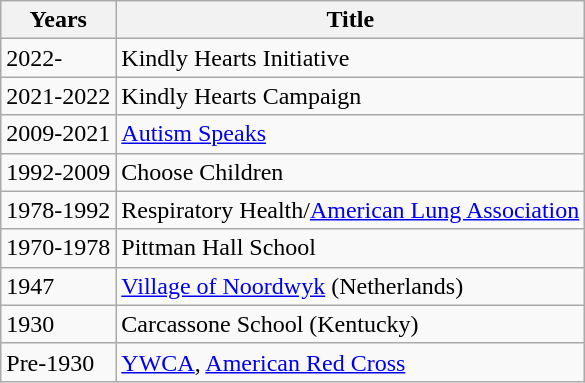<table class="wikitable">
<tr>
<th>Years</th>
<th>Title</th>
</tr>
<tr>
<td>2022-</td>
<td>Kindly Hearts Initiative</td>
</tr>
<tr>
<td>2021-2022</td>
<td>Kindly Hearts Campaign</td>
</tr>
<tr>
<td>2009-2021</td>
<td><a href='#'>Autism Speaks</a></td>
</tr>
<tr>
<td>1992-2009</td>
<td>Choose Children</td>
</tr>
<tr>
<td>1978-1992</td>
<td>Respiratory Health/<a href='#'>American Lung Association</a></td>
</tr>
<tr>
<td>1970-1978</td>
<td>Pittman Hall School</td>
</tr>
<tr>
<td>1947</td>
<td><a href='#'>Village of Noordwyk</a> (Netherlands)</td>
</tr>
<tr>
<td>1930</td>
<td>Carcassone School (Kentucky)</td>
</tr>
<tr>
<td>Pre-1930</td>
<td><a href='#'>YWCA</a>, <a href='#'>American Red Cross</a></td>
</tr>
</table>
